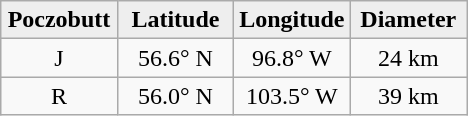<table class="wikitable">
<tr>
<th width="25%" style="background:#eeeeee;">Poczobutt</th>
<th width="25%" style="background:#eeeeee;">Latitude</th>
<th width="25%" style="background:#eeeeee;">Longitude</th>
<th width="25%" style="background:#eeeeee;">Diameter</th>
</tr>
<tr>
<td align="center">J</td>
<td align="center">56.6° N</td>
<td align="center">96.8° W</td>
<td align="center">24 km</td>
</tr>
<tr>
<td align="center">R</td>
<td align="center">56.0° N</td>
<td align="center">103.5° W</td>
<td align="center">39 km</td>
</tr>
</table>
